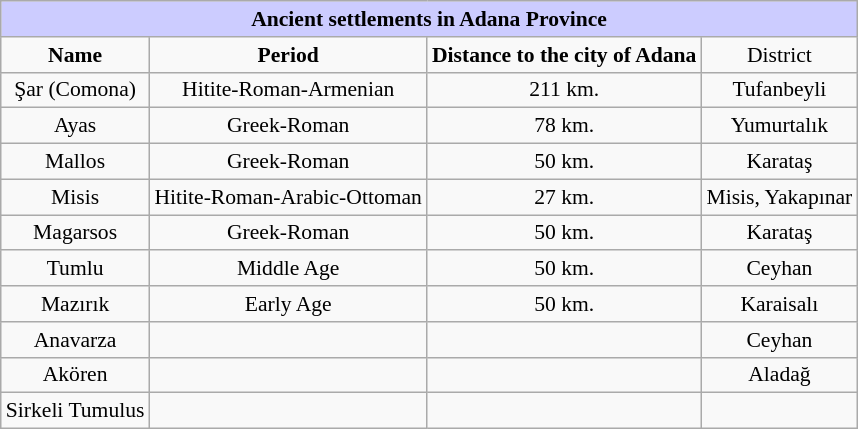<table class="wikitable" style="font-size:90%;width:80;text-align:center;">
<tr>
<th colspan=10; style="background-color:#ccccff;">Ancient settlements in Adana Province</th>
</tr>
<tr>
<td><strong>Name</strong></td>
<td><strong>Period</strong></td>
<td><strong>Distance to the city of Adana</strong></td>
<td>District</td>
</tr>
<tr Adana'ya Uzaklığı>
<td>Şar (Comona)</td>
<td>Hitite-Roman-Armenian</td>
<td>211 km.</td>
<td>Tufanbeyli</td>
</tr>
<tr>
<td>Ayas</td>
<td>Greek-Roman</td>
<td>78 km.</td>
<td>Yumurtalık</td>
</tr>
<tr>
<td>Mallos</td>
<td>Greek-Roman</td>
<td>50 km.</td>
<td>Karataş</td>
</tr>
<tr>
<td>Misis</td>
<td>Hitite-Roman-Arabic-Ottoman</td>
<td>27 km.</td>
<td>Misis, Yakapınar</td>
</tr>
<tr>
<td>Magarsos</td>
<td>Greek-Roman</td>
<td>50 km.</td>
<td>Karataş</td>
</tr>
<tr>
<td>Tumlu</td>
<td>Middle Age</td>
<td>50 km.</td>
<td>Ceyhan</td>
</tr>
<tr>
<td>Mazırık</td>
<td>Early Age</td>
<td>50 km.</td>
<td>Karaisalı</td>
</tr>
<tr>
<td>Anavarza</td>
<td></td>
<td></td>
<td>Ceyhan</td>
</tr>
<tr>
<td>Akören</td>
<td></td>
<td></td>
<td>Aladağ</td>
</tr>
<tr>
<td>Sirkeli Tumulus</td>
<td></td>
<td></td>
<td></td>
</tr>
</table>
